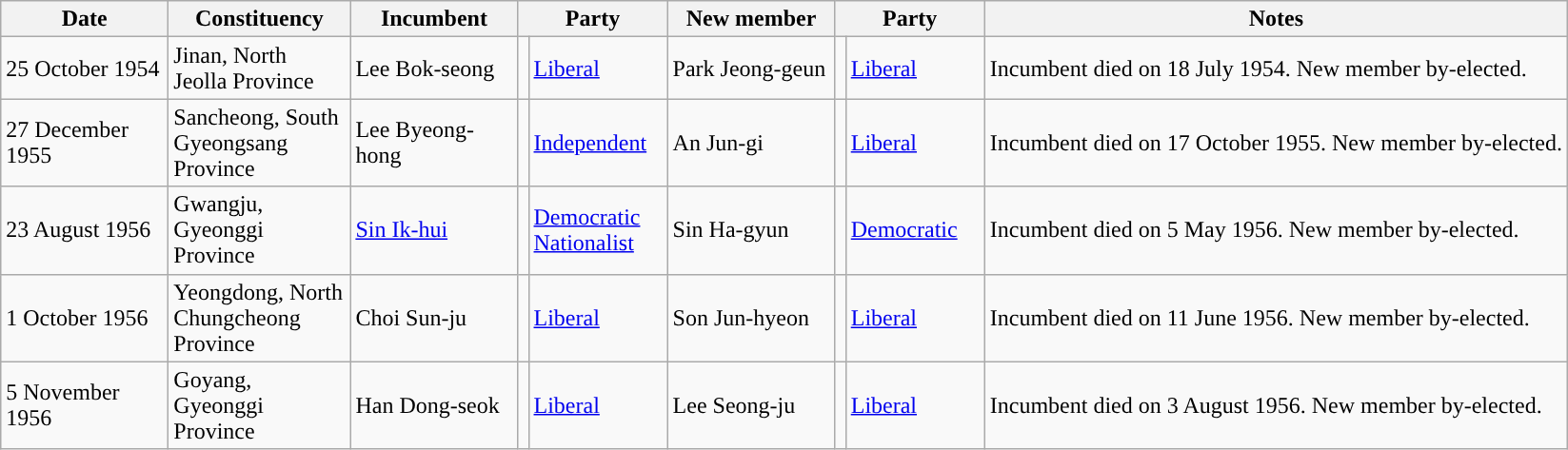<table class="wikitable sortable plainrowheaders">
<tr>
<th width="110px">Date</th>
<th width="120px">Constituency</th>
<th width="110px">Incumbent</th>
<th colspan="2">Party</th>
<th width="110px">New member</th>
<th colspan="2">Party</th>
<th class="unsortable">Notes</th>
</tr>
<tr>
<td>25 October 1954</td>
<td>Jinan, North Jeolla Province</td>
<td>Lee Bok-seong</td>
<td></td>
<td width="90px"><a href='#'>Liberal</a></td>
<td>Park Jeong-geun</td>
<td></td>
<td width="90px"><a href='#'>Liberal</a></td>
<td>Incumbent died on 18 July 1954. New member by-elected.</td>
</tr>
<tr>
<td>27 December 1955</td>
<td>Sancheong, South Gyeongsang Province</td>
<td>Lee Byeong-hong</td>
<td></td>
<td><a href='#'>Independent</a></td>
<td>An Jun-gi</td>
<td></td>
<td><a href='#'>Liberal</a></td>
<td>Incumbent died on 17 October 1955. New member by-elected.</td>
</tr>
<tr>
<td>23 August 1956</td>
<td>Gwangju, Gyeonggi Province</td>
<td><a href='#'>Sin Ik-hui</a></td>
<td></td>
<td><a href='#'>Democratic Nationalist</a></td>
<td>Sin Ha-gyun</td>
<td></td>
<td><a href='#'>Democratic</a></td>
<td>Incumbent died on 5 May 1956. New member by-elected.</td>
</tr>
<tr>
<td>1 October 1956</td>
<td>Yeongdong, North Chungcheong Province</td>
<td>Choi Sun-ju</td>
<td bgcolor=></td>
<td><a href='#'>Liberal</a></td>
<td>Son Jun-hyeon</td>
<td></td>
<td><a href='#'>Liberal</a></td>
<td>Incumbent died on 11 June 1956. New member by-elected.</td>
</tr>
<tr>
<td>5 November 1956</td>
<td>Goyang, Gyeonggi Province</td>
<td>Han Dong-seok</td>
<td></td>
<td><a href='#'>Liberal</a></td>
<td>Lee Seong-ju</td>
<td></td>
<td><a href='#'>Liberal</a></td>
<td>Incumbent died on 3 August 1956. New member by-elected.</td>
</tr>
</table>
